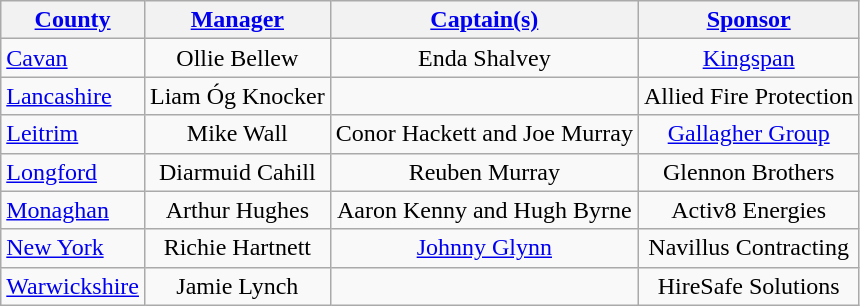<table class="wikitable sortable" style="text-align:center">
<tr>
<th><a href='#'>County</a></th>
<th><a href='#'>Manager</a></th>
<th><a href='#'>Captain(s)</a></th>
<th><a href='#'>Sponsor</a></th>
</tr>
<tr>
<td style="text-align:left"> <a href='#'>Cavan</a></td>
<td>Ollie Bellew</td>
<td>Enda Shalvey</td>
<td><a href='#'>Kingspan</a></td>
</tr>
<tr>
<td style="text-align:left"> <a href='#'>Lancashire</a></td>
<td>Liam Óg Knocker</td>
<td></td>
<td>Allied Fire Protection</td>
</tr>
<tr>
<td style="text-align:left"> <a href='#'>Leitrim</a></td>
<td>Mike Wall</td>
<td>Conor Hackett and Joe Murray</td>
<td><a href='#'>Gallagher Group</a></td>
</tr>
<tr>
<td style="text-align:left"> <a href='#'>Longford</a></td>
<td>Diarmuid Cahill</td>
<td>Reuben Murray</td>
<td>Glennon Brothers</td>
</tr>
<tr>
<td style="text-align:left"> <a href='#'>Monaghan</a></td>
<td>Arthur Hughes</td>
<td>Aaron Kenny and Hugh Byrne</td>
<td>Activ8 Energies</td>
</tr>
<tr>
<td style="text-align:left"> <a href='#'>New York</a></td>
<td>Richie Hartnett</td>
<td><a href='#'>Johnny Glynn</a></td>
<td>Navillus Contracting</td>
</tr>
<tr>
<td style="text-align:left"> <a href='#'>Warwickshire</a></td>
<td>Jamie Lynch</td>
<td></td>
<td>HireSafe Solutions</td>
</tr>
</table>
